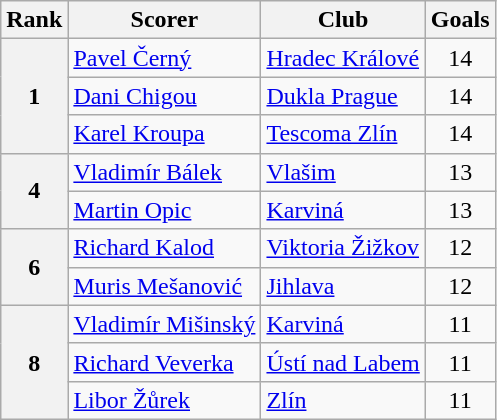<table class="wikitable" style="text-align:center">
<tr>
<th>Rank</th>
<th>Scorer</th>
<th>Club</th>
<th>Goals</th>
</tr>
<tr>
<th rowspan="3">1</th>
<td align="left"> <a href='#'>Pavel Černý</a></td>
<td align="left"><a href='#'>Hradec Králové</a></td>
<td>14</td>
</tr>
<tr>
<td align="left"> <a href='#'>Dani Chigou</a></td>
<td align="left"><a href='#'>Dukla Prague</a></td>
<td>14</td>
</tr>
<tr>
<td align="left"> <a href='#'>Karel Kroupa</a></td>
<td align="left"><a href='#'>Tescoma Zlín</a></td>
<td>14</td>
</tr>
<tr>
<th rowspan="2">4</th>
<td align="left"> <a href='#'>Vladimír Bálek</a></td>
<td align="left"><a href='#'>Vlašim</a></td>
<td>13</td>
</tr>
<tr>
<td align="left"> <a href='#'>Martin Opic</a></td>
<td align="left"><a href='#'>Karviná</a></td>
<td>13</td>
</tr>
<tr>
<th rowspan="2">6</th>
<td align="left"> <a href='#'>Richard Kalod</a></td>
<td align="left"><a href='#'>Viktoria Žižkov</a></td>
<td>12</td>
</tr>
<tr>
<td align="left"> <a href='#'>Muris Mešanović</a></td>
<td align="left"><a href='#'>Jihlava</a></td>
<td>12</td>
</tr>
<tr>
<th rowspan="3">8</th>
<td align="left"> <a href='#'>Vladimír Mišinský</a></td>
<td align="left"><a href='#'>Karviná</a></td>
<td>11</td>
</tr>
<tr>
<td align="left"> <a href='#'>Richard Veverka</a></td>
<td align="left"><a href='#'>Ústí nad Labem</a></td>
<td>11</td>
</tr>
<tr>
<td align="left"> <a href='#'>Libor Žůrek</a></td>
<td align="left"><a href='#'>Zlín</a></td>
<td>11</td>
</tr>
</table>
